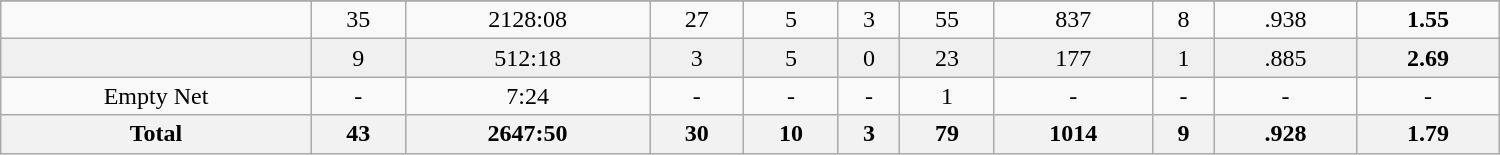<table class="wikitable sortable" width ="1000">
<tr align="center">
</tr>
<tr align="center" bgcolor="">
<td></td>
<td>35</td>
<td>2128:08</td>
<td>27</td>
<td>5</td>
<td>3</td>
<td>55</td>
<td>837</td>
<td>8</td>
<td>.938</td>
<td><strong>1.55</strong></td>
</tr>
<tr align="center" bgcolor="f0f0f0">
<td></td>
<td>9</td>
<td>512:18</td>
<td>3</td>
<td>5</td>
<td>0</td>
<td>23</td>
<td>177</td>
<td>1</td>
<td>.885</td>
<td><strong>2.69</strong></td>
</tr>
<tr align="center" bgcolor="">
<td>Empty Net</td>
<td>-</td>
<td>7:24</td>
<td>-</td>
<td>-</td>
<td>-</td>
<td>1</td>
<td>-</td>
<td>-</td>
<td>-</td>
<td>-</td>
</tr>
<tr>
<th>Total</th>
<th>43</th>
<th>2647:50</th>
<th>30</th>
<th>10</th>
<th>3</th>
<th>79</th>
<th>1014</th>
<th>9</th>
<th>.928</th>
<th>1.79</th>
</tr>
</table>
